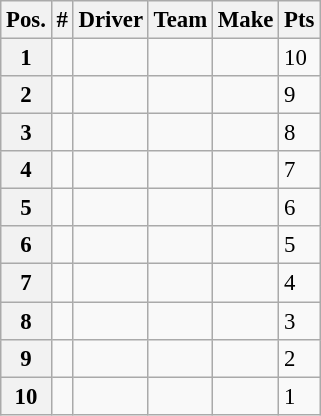<table class="wikitable" style="font-size:95%">
<tr>
<th>Pos.</th>
<th>#</th>
<th>Driver</th>
<th>Team</th>
<th>Make</th>
<th>Pts</th>
</tr>
<tr>
<th>1</th>
<td></td>
<td></td>
<td></td>
<td></td>
<td>10</td>
</tr>
<tr>
<th>2</th>
<td></td>
<td></td>
<td></td>
<td></td>
<td>9</td>
</tr>
<tr>
<th>3</th>
<td></td>
<td></td>
<td></td>
<td></td>
<td>8</td>
</tr>
<tr>
<th>4</th>
<td></td>
<td></td>
<td></td>
<td></td>
<td>7</td>
</tr>
<tr>
<th>5</th>
<td></td>
<td></td>
<td></td>
<td></td>
<td>6</td>
</tr>
<tr>
<th>6</th>
<td></td>
<td></td>
<td></td>
<td></td>
<td>5</td>
</tr>
<tr>
<th>7</th>
<td></td>
<td></td>
<td></td>
<td></td>
<td>4</td>
</tr>
<tr>
<th>8</th>
<td></td>
<td></td>
<td></td>
<td></td>
<td>3</td>
</tr>
<tr>
<th>9</th>
<td></td>
<td></td>
<td></td>
<td></td>
<td>2</td>
</tr>
<tr>
<th>10</th>
<td></td>
<td></td>
<td></td>
<td></td>
<td>1</td>
</tr>
</table>
